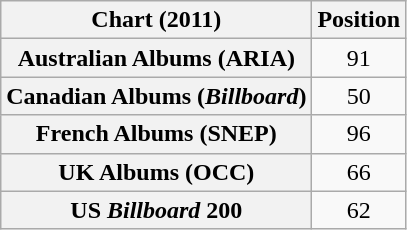<table class="wikitable sortable plainrowheaders" style="text-align:center">
<tr>
<th scope="col">Chart (2011)</th>
<th scope="col">Position</th>
</tr>
<tr>
<th scope="row">Australian Albums (ARIA)</th>
<td>91</td>
</tr>
<tr>
<th scope="row">Canadian Albums (<em>Billboard</em>)</th>
<td>50</td>
</tr>
<tr>
<th scope="row">French Albums (SNEP)</th>
<td>96</td>
</tr>
<tr>
<th scope="row">UK Albums (OCC)</th>
<td>66</td>
</tr>
<tr>
<th scope="row">US <em>Billboard</em> 200</th>
<td>62</td>
</tr>
</table>
